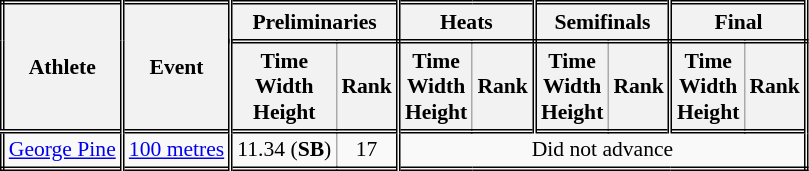<table class=wikitable style="font-size:90%; border: double;">
<tr>
<th rowspan="2" style="border-right:double">Athlete</th>
<th rowspan="2" style="border-right:double">Event</th>
<th colspan="2" style="border-right:double; border-bottom:double;">Preliminaries</th>
<th colspan="2" style="border-right:double; border-bottom:double;">Heats</th>
<th colspan="2" style="border-right:double; border-bottom:double;">Semifinals</th>
<th colspan="2" style="border-right:double; border-bottom:double;">Final</th>
</tr>
<tr>
<th>Time<br>Width<br>Height</th>
<th style="border-right:double">Rank</th>
<th>Time<br>Width<br>Height</th>
<th style="border-right:double">Rank</th>
<th>Time<br>Width<br>Height</th>
<th style="border-right:double">Rank</th>
<th>Time<br>Width<br>Height</th>
<th style="border-right:double">Rank</th>
</tr>
<tr style="border-top: double;">
<td style="border-right:double"><a href='#'>George Pine</a></td>
<td style="border-right:double"><a href='#'>100 metres</a></td>
<td align=center>11.34 (<strong>SB</strong>)</td>
<td style="border-right:double" align=center>17</td>
<td colspan="6" align=center>Did not advance</td>
</tr>
</table>
